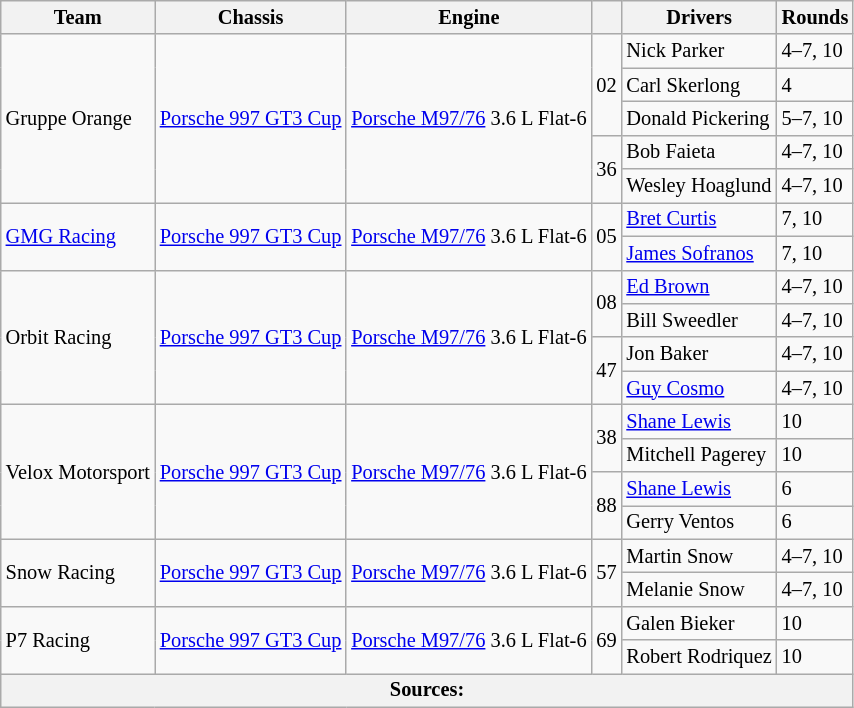<table class="wikitable" style="font-size: 85%">
<tr>
<th>Team</th>
<th>Chassis</th>
<th>Engine</th>
<th></th>
<th>Drivers</th>
<th>Rounds</th>
</tr>
<tr>
<td rowspan="5"> Gruppe Orange</td>
<td rowspan="5"><a href='#'>Porsche 997 GT3 Cup</a></td>
<td rowspan="5"><a href='#'>Porsche M97/76</a> 3.6 L Flat-6</td>
<td rowspan="3" align="center">02</td>
<td> Nick Parker</td>
<td>4–7, 10</td>
</tr>
<tr>
<td> Carl Skerlong</td>
<td>4</td>
</tr>
<tr>
<td> Donald Pickering</td>
<td>5–7, 10</td>
</tr>
<tr>
<td rowspan="2" align="center">36</td>
<td> Bob Faieta</td>
<td>4–7, 10</td>
</tr>
<tr>
<td> Wesley Hoaglund</td>
<td>4–7, 10</td>
</tr>
<tr>
<td rowspan="2"> <a href='#'>GMG Racing</a></td>
<td rowspan="2"><a href='#'>Porsche 997 GT3 Cup</a></td>
<td rowspan="2"><a href='#'>Porsche M97/76</a> 3.6 L Flat-6</td>
<td rowspan="2" align="center">05</td>
<td> <a href='#'>Bret Curtis</a></td>
<td>7, 10</td>
</tr>
<tr>
<td> <a href='#'>James Sofranos</a></td>
<td>7, 10</td>
</tr>
<tr>
<td rowspan="4"> Orbit Racing</td>
<td rowspan="4"><a href='#'>Porsche 997 GT3 Cup</a></td>
<td rowspan="4"><a href='#'>Porsche M97/76</a> 3.6 L Flat-6</td>
<td rowspan="2" align="center">08</td>
<td> <a href='#'>Ed Brown</a></td>
<td>4–7, 10</td>
</tr>
<tr>
<td> Bill Sweedler</td>
<td>4–7, 10</td>
</tr>
<tr>
<td rowspan="2" align="center">47</td>
<td> Jon Baker</td>
<td>4–7, 10</td>
</tr>
<tr>
<td> <a href='#'>Guy Cosmo</a></td>
<td>4–7, 10</td>
</tr>
<tr>
<td rowspan="4"> Velox Motorsport</td>
<td rowspan="4"><a href='#'>Porsche 997 GT3 Cup</a></td>
<td rowspan="4"><a href='#'>Porsche M97/76</a> 3.6 L Flat-6</td>
<td rowspan="2" align="center">38</td>
<td> <a href='#'>Shane Lewis</a></td>
<td>10</td>
</tr>
<tr>
<td> Mitchell Pagerey</td>
<td>10</td>
</tr>
<tr>
<td rowspan="2" align="center">88</td>
<td> <a href='#'>Shane Lewis</a></td>
<td>6</td>
</tr>
<tr>
<td> Gerry Ventos</td>
<td>6</td>
</tr>
<tr>
<td rowspan="2"> Snow Racing</td>
<td rowspan="2"><a href='#'>Porsche 997 GT3 Cup</a></td>
<td rowspan="2"><a href='#'>Porsche M97/76</a> 3.6 L Flat-6</td>
<td rowspan="2" align="center">57</td>
<td> Martin Snow</td>
<td>4–7, 10</td>
</tr>
<tr>
<td> Melanie Snow</td>
<td>4–7, 10</td>
</tr>
<tr>
<td rowspan="2"> P7 Racing</td>
<td rowspan="2"><a href='#'>Porsche 997 GT3 Cup</a></td>
<td rowspan="2"><a href='#'>Porsche M97/76</a> 3.6 L Flat-6</td>
<td rowspan="2">69</td>
<td> Galen Bieker</td>
<td>10</td>
</tr>
<tr>
<td> Robert Rodriquez</td>
<td>10</td>
</tr>
<tr>
<th colspan="6">Sources:</th>
</tr>
</table>
